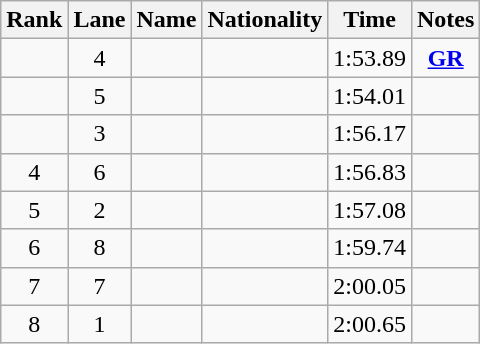<table class="wikitable sortable" style="text-align:center">
<tr>
<th>Rank</th>
<th>Lane</th>
<th>Name</th>
<th>Nationality</th>
<th>Time</th>
<th>Notes</th>
</tr>
<tr>
<td></td>
<td>4</td>
<td align="left"></td>
<td align="left"></td>
<td>1:53.89</td>
<td><strong><a href='#'>GR</a></strong></td>
</tr>
<tr>
<td></td>
<td>5</td>
<td align="left"></td>
<td align="left"></td>
<td>1:54.01</td>
<td></td>
</tr>
<tr>
<td></td>
<td>3</td>
<td align="left"></td>
<td align="left"></td>
<td>1:56.17</td>
<td></td>
</tr>
<tr>
<td>4</td>
<td>6</td>
<td align="left"></td>
<td align="left"></td>
<td>1:56.83</td>
<td></td>
</tr>
<tr>
<td>5</td>
<td>2</td>
<td align="left"></td>
<td align="left"></td>
<td>1:57.08</td>
<td></td>
</tr>
<tr>
<td>6</td>
<td>8</td>
<td align="left"></td>
<td align="left"></td>
<td>1:59.74</td>
<td></td>
</tr>
<tr>
<td>7</td>
<td>7</td>
<td align="left"></td>
<td align="left"></td>
<td>2:00.05</td>
<td></td>
</tr>
<tr>
<td>8</td>
<td>1</td>
<td align="left"></td>
<td align="left"></td>
<td>2:00.65</td>
<td></td>
</tr>
</table>
